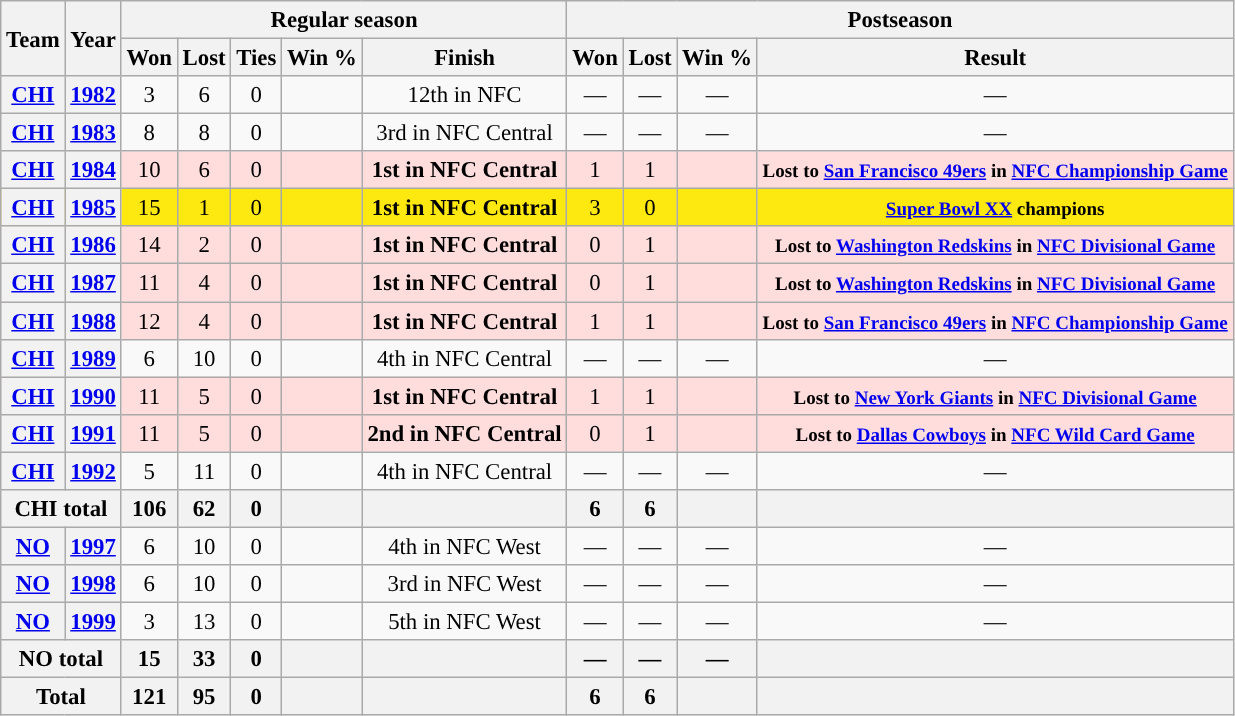<table class="wikitable" style="font-size: 95%; text-align:center;">
<tr>
<th rowspan="2">Team</th>
<th rowspan="2">Year</th>
<th colspan="5">Regular season</th>
<th colspan="4">Postseason</th>
</tr>
<tr>
<th>Won</th>
<th>Lost</th>
<th>Ties</th>
<th>Win %</th>
<th>Finish</th>
<th>Won</th>
<th>Lost</th>
<th>Win %</th>
<th>Result</th>
</tr>
<tr>
<th><a href='#'>CHI</a></th>
<th><a href='#'>1982</a></th>
<td>3</td>
<td>6</td>
<td>0</td>
<td></td>
<td>12th in NFC</td>
<td>—</td>
<td>—</td>
<td>—</td>
<td>—</td>
</tr>
<tr>
<th><a href='#'>CHI</a></th>
<th><a href='#'>1983</a></th>
<td>8</td>
<td>8</td>
<td>0</td>
<td></td>
<td>3rd in NFC Central</td>
<td>—</td>
<td>—</td>
<td>—</td>
<td>—</td>
</tr>
<tr style="background:#fdd;">
<th><a href='#'>CHI</a></th>
<th><a href='#'>1984</a></th>
<td>10</td>
<td>6</td>
<td>0</td>
<td></td>
<td><strong>1st in NFC Central</strong></td>
<td>1</td>
<td>1</td>
<td></td>
<td><small><strong>Lost to <a href='#'>San Francisco 49ers</a> in <a href='#'>NFC Championship Game</a></strong></small></td>
</tr>
<tr ! style="background:#FDE910;">
<th><a href='#'>CHI</a></th>
<th><a href='#'>1985</a></th>
<td>15</td>
<td>1</td>
<td>0</td>
<td></td>
<td><strong>1st in NFC Central</strong></td>
<td>3</td>
<td>0</td>
<td></td>
<td><small><strong><a href='#'>Super Bowl XX</a> champions</strong></small></td>
</tr>
<tr style="background:#fdd;">
<th><a href='#'>CHI</a></th>
<th><a href='#'>1986</a></th>
<td>14</td>
<td>2</td>
<td>0</td>
<td></td>
<td><strong>1st in NFC Central</strong></td>
<td>0</td>
<td>1</td>
<td></td>
<td><small><strong>Lost to <a href='#'>Washington Redskins</a> in <a href='#'>NFC Divisional Game</a></strong></small></td>
</tr>
<tr style="background:#fdd;">
<th><a href='#'>CHI</a></th>
<th><a href='#'>1987</a></th>
<td>11</td>
<td>4</td>
<td>0</td>
<td></td>
<td><strong>1st in NFC Central</strong></td>
<td>0</td>
<td>1</td>
<td></td>
<td><small><strong>Lost to <a href='#'>Washington Redskins</a> in <a href='#'>NFC Divisional Game</a></strong></small></td>
</tr>
<tr style="background:#fdd;">
<th><a href='#'>CHI</a></th>
<th><a href='#'>1988</a></th>
<td>12</td>
<td>4</td>
<td>0</td>
<td></td>
<td><strong>1st in NFC Central</strong></td>
<td>1</td>
<td>1</td>
<td></td>
<td><small><strong>Lost to <a href='#'>San Francisco 49ers</a> in <a href='#'>NFC Championship Game</a></strong></small></td>
</tr>
<tr>
<th><a href='#'>CHI</a></th>
<th><a href='#'>1989</a></th>
<td>6</td>
<td>10</td>
<td>0</td>
<td></td>
<td>4th in NFC Central</td>
<td>—</td>
<td>—</td>
<td>—</td>
<td>—</td>
</tr>
<tr style="background:#fdd;">
<th><a href='#'>CHI</a></th>
<th><a href='#'>1990</a></th>
<td>11</td>
<td>5</td>
<td>0</td>
<td></td>
<td><strong>1st in NFC Central</strong></td>
<td>1</td>
<td>1</td>
<td></td>
<td><small> <strong>Lost to <a href='#'>New York Giants</a> in <a href='#'>NFC Divisional Game</a></strong> </small></td>
</tr>
<tr style="background:#fdd;">
<th><a href='#'>CHI</a></th>
<th><a href='#'>1991</a></th>
<td>11</td>
<td>5</td>
<td>0</td>
<td></td>
<td><strong>2nd in NFC Central</strong></td>
<td>0</td>
<td>1</td>
<td></td>
<td><small><strong>Lost to <a href='#'>Dallas Cowboys</a> in <a href='#'>NFC Wild Card Game</a></strong> </small></td>
</tr>
<tr>
<th><a href='#'>CHI</a></th>
<th><a href='#'>1992</a></th>
<td>5</td>
<td>11</td>
<td>0</td>
<td></td>
<td>4th in NFC Central</td>
<td>—</td>
<td>—</td>
<td>—</td>
<td>—</td>
</tr>
<tr>
<th colspan="2">CHI total</th>
<th>106</th>
<th>62</th>
<th>0</th>
<th></th>
<th></th>
<th>6</th>
<th>6</th>
<th></th>
<th></th>
</tr>
<tr>
<th><a href='#'>NO</a></th>
<th><a href='#'>1997</a></th>
<td>6</td>
<td>10</td>
<td>0</td>
<td></td>
<td>4th in NFC West</td>
<td>—</td>
<td>—</td>
<td>—</td>
<td>—</td>
</tr>
<tr>
<th><a href='#'>NO</a></th>
<th><a href='#'>1998</a></th>
<td>6</td>
<td>10</td>
<td>0</td>
<td></td>
<td>3rd in NFC West</td>
<td>—</td>
<td>—</td>
<td>—</td>
<td>—</td>
</tr>
<tr>
<th><a href='#'>NO</a></th>
<th><a href='#'>1999</a></th>
<td>3</td>
<td>13</td>
<td>0</td>
<td></td>
<td>5th in NFC West</td>
<td>—</td>
<td>—</td>
<td>—</td>
<td>—</td>
</tr>
<tr>
<th colspan="2">NO total</th>
<th>15</th>
<th>33</th>
<th>0</th>
<th></th>
<th></th>
<th>—</th>
<th>—</th>
<th>—</th>
<th></th>
</tr>
<tr>
<th colspan="2">Total</th>
<th>121</th>
<th>95</th>
<th>0</th>
<th></th>
<th></th>
<th>6</th>
<th>6</th>
<th></th>
<th></th>
</tr>
</table>
